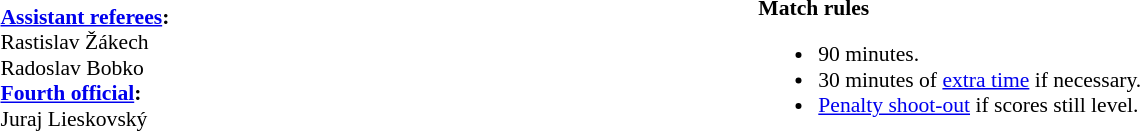<table width=100% style="font-size:90%">
<tr>
<td><br><strong><a href='#'>Assistant referees</a>:</strong>
<br>Rastislav Žákech
<br>Radoslav Bobko
<br><strong><a href='#'>Fourth official</a>:</strong>
<br>Juraj Lieskovský</td>
<td style="width:60%; vertical-align:top;"><br><strong>Match rules</strong><ul><li>90 minutes.</li><li>30 minutes of <a href='#'>extra time</a> if necessary.</li><li><a href='#'>Penalty shoot-out</a> if scores still level.</li></ul></td>
</tr>
</table>
